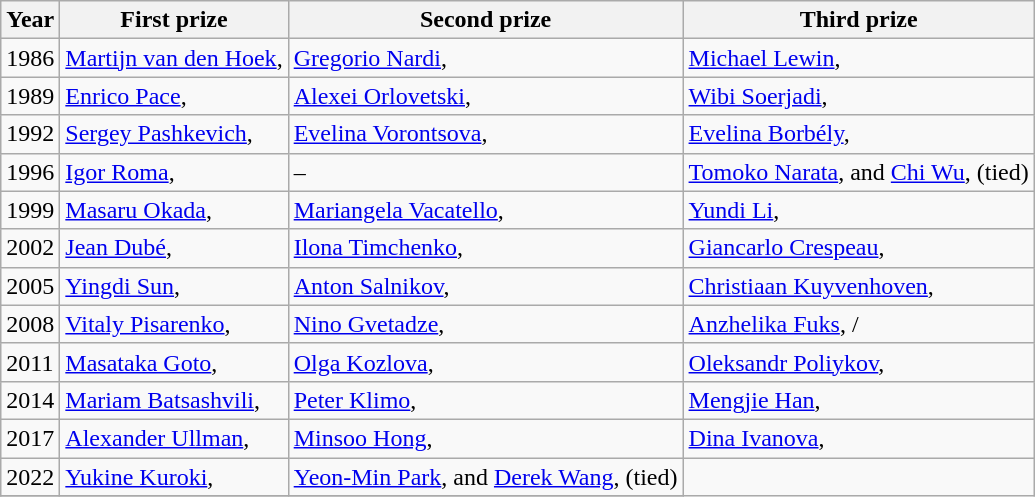<table class="wikitable">
<tr>
<th>Year</th>
<th>First prize</th>
<th>Second prize</th>
<th>Third prize</th>
</tr>
<tr>
<td>1986</td>
<td><a href='#'>Martijn van den Hoek</a>, </td>
<td><a href='#'>Gregorio Nardi</a>, </td>
<td><a href='#'>Michael Lewin</a>, </td>
</tr>
<tr>
<td>1989</td>
<td><a href='#'>Enrico Pace</a>, </td>
<td><a href='#'>Alexei Orlovetski</a>, </td>
<td><a href='#'>Wibi Soerjadi</a>, </td>
</tr>
<tr>
<td>1992</td>
<td><a href='#'>Sergey Pashkevich</a>, </td>
<td><a href='#'>Evelina Vorontsova</a>, </td>
<td><a href='#'>Evelina Borbély</a>, </td>
</tr>
<tr>
<td>1996</td>
<td><a href='#'>Igor Roma</a>, </td>
<td>–</td>
<td><a href='#'>Tomoko Narata</a>,  and <a href='#'>Chi Wu</a>,  (tied)</td>
</tr>
<tr>
<td>1999</td>
<td><a href='#'>Masaru Okada</a>, </td>
<td><a href='#'>Mariangela Vacatello</a>, </td>
<td><a href='#'>Yundi Li</a>, </td>
</tr>
<tr>
<td>2002</td>
<td><a href='#'>Jean Dubé</a>, </td>
<td><a href='#'>Ilona Timchenko</a>, </td>
<td><a href='#'>Giancarlo Crespeau</a>, </td>
</tr>
<tr>
<td>2005</td>
<td><a href='#'>Yingdi Sun</a>, </td>
<td><a href='#'>Anton Salnikov</a>, </td>
<td><a href='#'>Christiaan Kuyvenhoven</a>, </td>
</tr>
<tr>
<td>2008</td>
<td><a href='#'>Vitaly Pisarenko</a>, </td>
<td><a href='#'>Nino Gvetadze</a>, </td>
<td><a href='#'>Anzhelika Fuks</a>, /</td>
</tr>
<tr>
<td>2011</td>
<td><a href='#'>Masataka Goto</a>, </td>
<td><a href='#'>Olga Kozlova</a>, </td>
<td><a href='#'>Oleksandr Poliykov</a>, </td>
</tr>
<tr>
<td>2014</td>
<td><a href='#'>Mariam Batsashvili</a>, </td>
<td><a href='#'>Peter Klimo</a>, </td>
<td><a href='#'>Mengjie Han</a>, </td>
</tr>
<tr>
<td>2017</td>
<td><a href='#'>Alexander Ullman</a>, </td>
<td><a href='#'>Minsoo Hong</a>, </td>
<td><a href='#'>Dina Ivanova</a>, </td>
</tr>
<tr>
<td>2022</td>
<td><a href='#'>Yukine Kuroki</a>, </td>
<td><a href='#'>Yeon-Min Park</a>,  and <a href='#'>Derek Wang</a>,  (tied)</td>
</tr>
<tr>
</tr>
</table>
